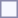<table style="border:1px solid #8888aa; background-color:#f7f8ff; padding:5px; font-size:95%; margin: 0px 12px 12px 0px;">
</table>
